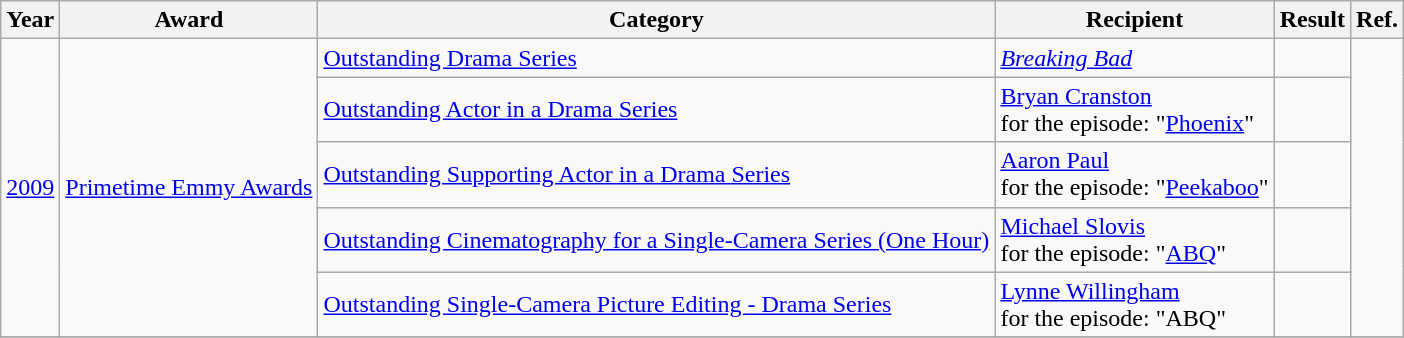<table class="wikitable">
<tr>
<th>Year</th>
<th>Award</th>
<th>Category</th>
<th>Recipient</th>
<th>Result</th>
<th>Ref.</th>
</tr>
<tr>
<td rowspan=5><a href='#'>2009</a></td>
<td rowspan=5><a href='#'>Primetime Emmy Awards</a></td>
<td><a href='#'>Outstanding Drama Series</a></td>
<td><em><a href='#'>Breaking Bad</a></em></td>
<td></td>
<td rowspan=5></td>
</tr>
<tr>
<td><a href='#'>Outstanding Actor in a Drama Series</a></td>
<td><a href='#'>Bryan Cranston</a> <br> for the episode: "<a href='#'>Phoenix</a>"</td>
<td></td>
</tr>
<tr>
<td><a href='#'>Outstanding Supporting Actor in a Drama Series</a></td>
<td><a href='#'>Aaron Paul</a> <br> for the episode: "<a href='#'>Peekaboo</a>"</td>
<td></td>
</tr>
<tr>
<td><a href='#'>Outstanding Cinematography for a Single-Camera Series (One Hour)</a></td>
<td><a href='#'>Michael Slovis</a> <br> for the episode: "<a href='#'>ABQ</a>"</td>
<td></td>
</tr>
<tr>
<td><a href='#'>Outstanding Single-Camera Picture Editing - Drama Series</a></td>
<td><a href='#'>Lynne Willingham</a> <br> for the episode: "ABQ"</td>
<td></td>
</tr>
<tr>
</tr>
</table>
